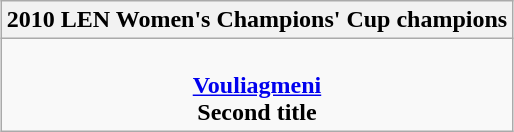<table class=wikitable style="text-align:center; margin:auto">
<tr>
<th>2010 LEN Women's Champions' Cup champions</th>
</tr>
<tr>
<td><br> <strong><a href='#'>Vouliagmeni</a></strong> <br> <strong>Second title</strong></td>
</tr>
</table>
